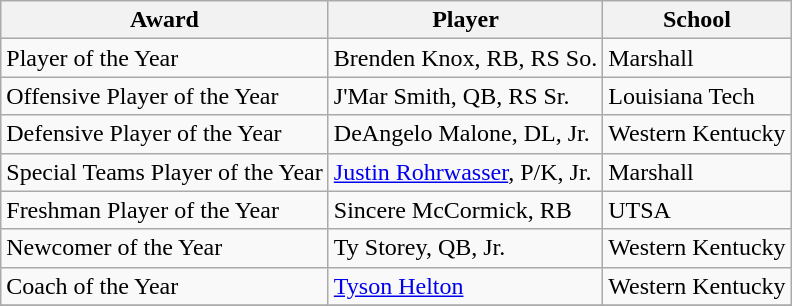<table class="wikitable" border="0">
<tr>
<th>Award</th>
<th>Player</th>
<th>School</th>
</tr>
<tr>
<td>Player of the Year</td>
<td>Brenden Knox, RB, RS So.</td>
<td>Marshall</td>
</tr>
<tr>
<td>Offensive Player of the Year</td>
<td>J'Mar Smith, QB, RS Sr.</td>
<td>Louisiana Tech</td>
</tr>
<tr>
<td>Defensive Player of the Year</td>
<td>DeAngelo Malone, DL, Jr.</td>
<td>Western Kentucky</td>
</tr>
<tr>
<td>Special Teams Player of the Year</td>
<td><a href='#'>Justin Rohrwasser</a>, P/K, Jr.</td>
<td>Marshall</td>
</tr>
<tr>
<td>Freshman Player of the Year</td>
<td>Sincere McCormick, RB</td>
<td>UTSA</td>
</tr>
<tr>
<td>Newcomer of the Year</td>
<td>Ty Storey, QB, Jr.</td>
<td>Western Kentucky</td>
</tr>
<tr>
<td>Coach of the Year</td>
<td><a href='#'>Tyson Helton</a></td>
<td>Western Kentucky</td>
</tr>
<tr>
</tr>
</table>
